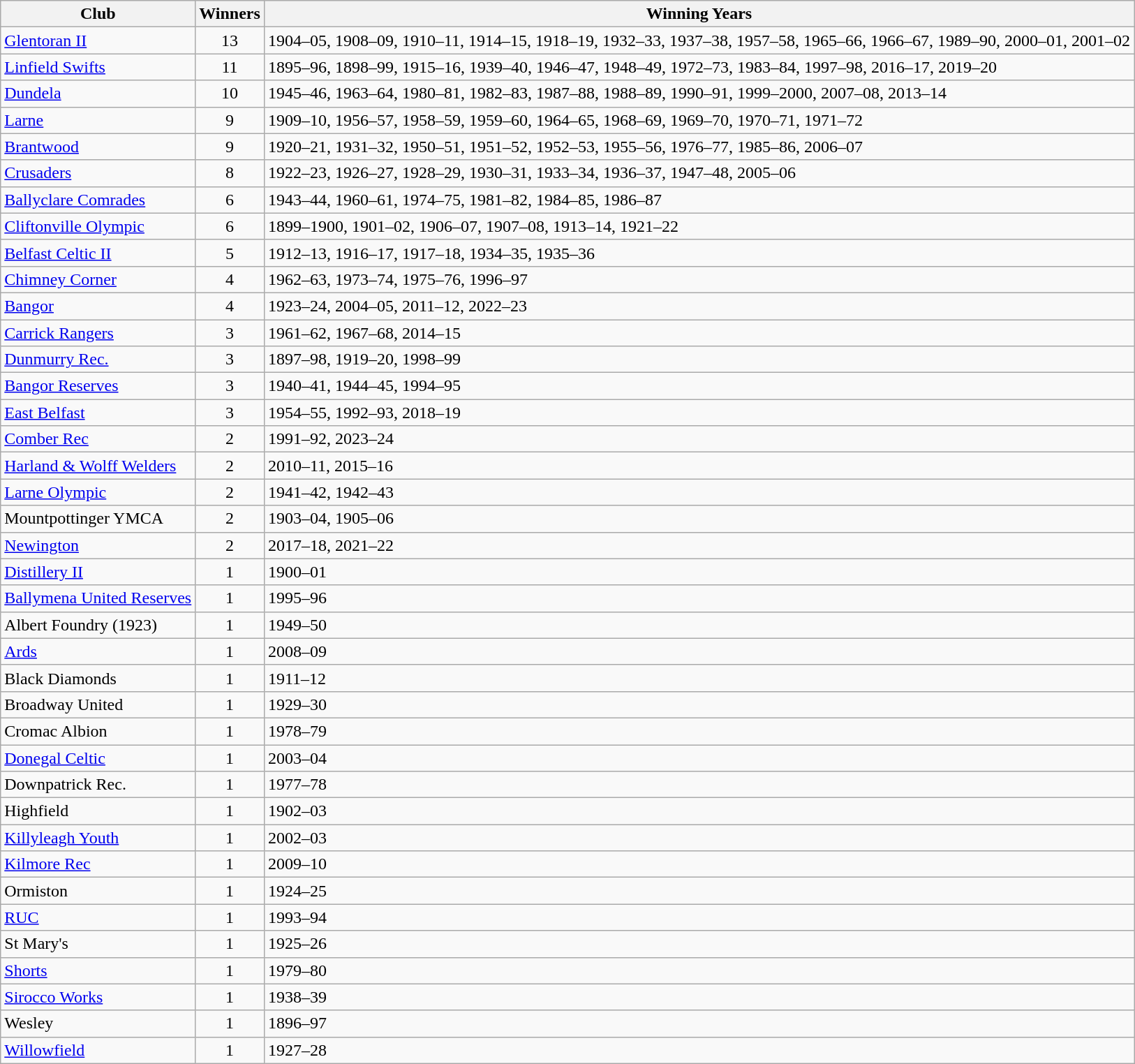<table class="wikitable" style="text-align:center">
<tr>
<th>Club</th>
<th>Winners</th>
<th>Winning Years</th>
</tr>
<tr>
<td align="left"><a href='#'>Glentoran II</a></td>
<td>13</td>
<td align="left">1904–05, 1908–09, 1910–11, 1914–15, 1918–19, 1932–33, 1937–38, 1957–58, 1965–66, 1966–67, 1989–90, 2000–01, 2001–02</td>
</tr>
<tr>
<td align="left"><a href='#'>Linfield Swifts</a></td>
<td>11</td>
<td align="left">1895–96, 1898–99, 1915–16, 1939–40, 1946–47, 1948–49, 1972–73, 1983–84, 1997–98, 2016–17, 2019–20</td>
</tr>
<tr>
<td align="left"><a href='#'>Dundela</a></td>
<td>10</td>
<td align="left">1945–46, 1963–64, 1980–81, 1982–83, 1987–88, 1988–89, 1990–91, 1999–2000, 2007–08, 2013–14</td>
</tr>
<tr>
<td align="left"><a href='#'>Larne</a></td>
<td>9</td>
<td align="left">1909–10, 1956–57, 1958–59, 1959–60, 1964–65, 1968–69, 1969–70, 1970–71, 1971–72</td>
</tr>
<tr>
<td align="left"><a href='#'>Brantwood</a></td>
<td>9</td>
<td align="left">1920–21, 1931–32, 1950–51, 1951–52, 1952–53, 1955–56, 1976–77, 1985–86, 2006–07</td>
</tr>
<tr>
<td align="left"><a href='#'>Crusaders</a></td>
<td>8</td>
<td align="left">1922–23, 1926–27, 1928–29, 1930–31, 1933–34, 1936–37, 1947–48, 2005–06</td>
</tr>
<tr>
<td align="left"><a href='#'>Ballyclare Comrades</a></td>
<td>6</td>
<td align="left">1943–44, 1960–61, 1974–75, 1981–82, 1984–85, 1986–87</td>
</tr>
<tr>
<td align="left"><a href='#'>Cliftonville Olympic</a></td>
<td>6</td>
<td align="left">1899–1900, 1901–02, 1906–07, 1907–08, 1913–14, 1921–22</td>
</tr>
<tr>
<td align="left"><a href='#'>Belfast Celtic II</a></td>
<td>5</td>
<td align="left">1912–13, 1916–17, 1917–18, 1934–35, 1935–36</td>
</tr>
<tr>
<td align="left"><a href='#'>Chimney Corner</a></td>
<td>4</td>
<td align="left">1962–63, 1973–74, 1975–76, 1996–97</td>
</tr>
<tr>
<td align="left"><a href='#'>Bangor</a></td>
<td>4</td>
<td align="left">1923–24, 2004–05, 2011–12, 2022–23</td>
</tr>
<tr>
<td align="left"><a href='#'>Carrick Rangers</a></td>
<td>3</td>
<td align="left">1961–62, 1967–68, 2014–15</td>
</tr>
<tr>
<td align="left"><a href='#'>Dunmurry Rec.</a></td>
<td>3</td>
<td align="left">1897–98, 1919–20, 1998–99</td>
</tr>
<tr>
<td align="left"><a href='#'>Bangor Reserves</a></td>
<td>3</td>
<td align="left">1940–41, 1944–45, 1994–95</td>
</tr>
<tr>
<td align="left"><a href='#'>East Belfast</a></td>
<td>3</td>
<td align="left">1954–55, 1992–93, 2018–19</td>
</tr>
<tr>
<td align="left"><a href='#'>Comber Rec</a></td>
<td>2</td>
<td align="left">1991–92, 2023–24</td>
</tr>
<tr>
<td align="left"><a href='#'>Harland & Wolff Welders</a></td>
<td>2</td>
<td align="left">2010–11, 2015–16</td>
</tr>
<tr>
<td align="left"><a href='#'>Larne Olympic</a></td>
<td>2</td>
<td align="left">1941–42, 1942–43</td>
</tr>
<tr>
<td align="left">Mountpottinger YMCA</td>
<td>2</td>
<td align="left">1903–04, 1905–06</td>
</tr>
<tr>
<td align="left"><a href='#'>Newington</a></td>
<td>2</td>
<td align="left">2017–18, 2021–22</td>
</tr>
<tr>
<td align="left"><a href='#'>Distillery II</a></td>
<td>1</td>
<td align="left">1900–01</td>
</tr>
<tr>
<td align="left"><a href='#'>Ballymena United Reserves</a></td>
<td>1</td>
<td align="left">1995–96</td>
</tr>
<tr>
<td align="left">Albert Foundry (1923)</td>
<td>1</td>
<td align="left">1949–50</td>
</tr>
<tr>
<td align="left"><a href='#'>Ards</a></td>
<td>1</td>
<td align="left">2008–09</td>
</tr>
<tr>
<td align="left">Black Diamonds</td>
<td>1</td>
<td align="left">1911–12</td>
</tr>
<tr>
<td align="left">Broadway United</td>
<td>1</td>
<td align="left">1929–30</td>
</tr>
<tr>
<td align="left">Cromac Albion</td>
<td>1</td>
<td align="left">1978–79</td>
</tr>
<tr>
<td align="left"><a href='#'>Donegal Celtic</a></td>
<td>1</td>
<td align="left">2003–04</td>
</tr>
<tr>
<td align="left">Downpatrick Rec.</td>
<td>1</td>
<td align="left">1977–78</td>
</tr>
<tr>
<td align="left">Highfield</td>
<td>1</td>
<td align="left">1902–03</td>
</tr>
<tr>
<td align="left"><a href='#'>Killyleagh Youth</a></td>
<td>1</td>
<td align="left">2002–03</td>
</tr>
<tr>
<td align="left"><a href='#'>Kilmore Rec</a></td>
<td>1</td>
<td align="left">2009–10</td>
</tr>
<tr>
<td align="left">Ormiston</td>
<td>1</td>
<td align="left">1924–25</td>
</tr>
<tr>
<td align="left"><a href='#'>RUC</a></td>
<td>1</td>
<td align="left">1993–94</td>
</tr>
<tr>
<td align="left">St Mary's</td>
<td>1</td>
<td align="left">1925–26</td>
</tr>
<tr>
<td align="left"><a href='#'>Shorts</a></td>
<td>1</td>
<td align="left">1979–80</td>
</tr>
<tr>
<td align="left"><a href='#'>Sirocco Works</a></td>
<td>1</td>
<td align="left">1938–39</td>
</tr>
<tr>
<td align="left">Wesley</td>
<td>1</td>
<td align="left">1896–97</td>
</tr>
<tr>
<td align="left"><a href='#'>Willowfield</a></td>
<td>1</td>
<td align="left">1927–28</td>
</tr>
</table>
